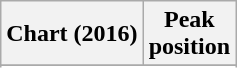<table class="wikitable sortable plainrowheaders" style="text-align:center">
<tr>
<th scope="col">Chart (2016)</th>
<th scope="col">Peak<br> position</th>
</tr>
<tr>
</tr>
<tr>
</tr>
</table>
